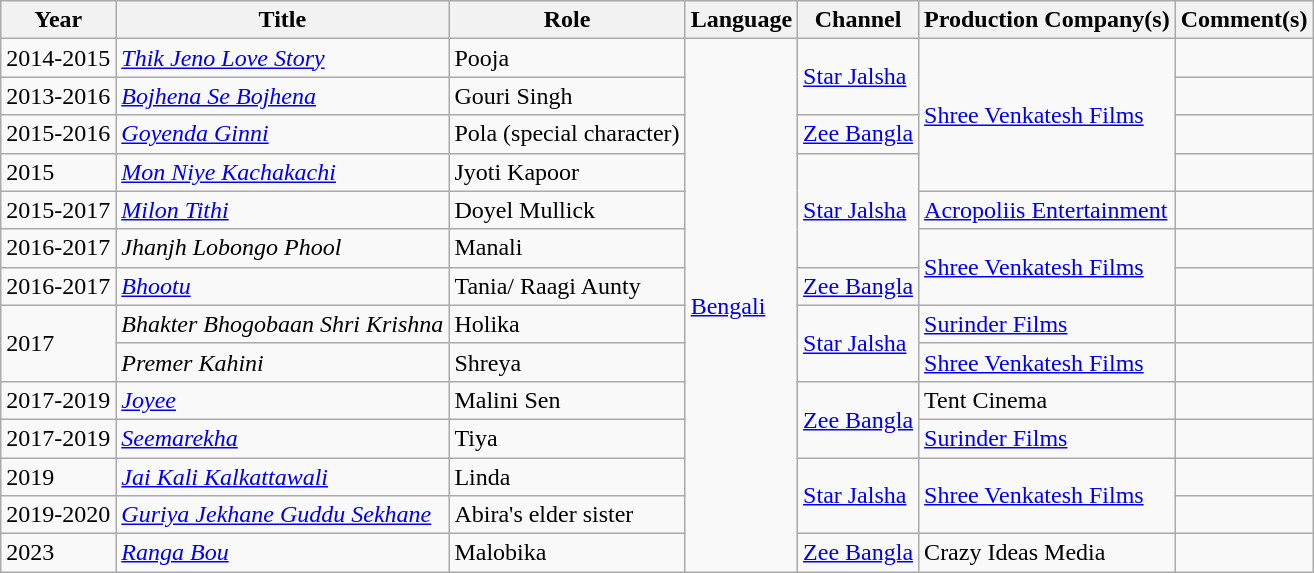<table class="wikitable">
<tr>
<th>Year</th>
<th>Title</th>
<th>Role</th>
<th>Language</th>
<th>Channel</th>
<th>Production Company(s)</th>
<th>Comment(s)</th>
</tr>
<tr>
<td>2014-2015</td>
<td><em><a href='#'>Thik Jeno Love Story</a></em></td>
<td>Pooja</td>
<td rowspan="14"><a href='#'>Bengali</a></td>
<td rowspan="2"><a href='#'>Star Jalsha</a></td>
<td rowspan="4"><a href='#'>Shree Venkatesh Films</a></td>
<td></td>
</tr>
<tr>
<td>2013-2016</td>
<td><a href='#'><em>Bojhena Se Bojhena</em></a></td>
<td>Gouri Singh</td>
<td></td>
</tr>
<tr>
<td>2015-2016</td>
<td><em><a href='#'>Goyenda Ginni</a></em></td>
<td>Pola (special character)</td>
<td><a href='#'>Zee Bangla</a></td>
<td></td>
</tr>
<tr>
<td>2015</td>
<td><em><a href='#'>Mon Niye Kachakachi</a></em></td>
<td>Jyoti Kapoor</td>
<td rowspan="3"><a href='#'>Star Jalsha</a></td>
<td></td>
</tr>
<tr>
<td>2015-2017</td>
<td><em><a href='#'>Milon Tithi</a></em></td>
<td>Doyel Mullick</td>
<td><a href='#'>Acropoliis Entertainment</a></td>
<td></td>
</tr>
<tr>
<td>2016-2017</td>
<td><em>Jhanjh Lobongo Phool</em></td>
<td>Manali</td>
<td rowspan="2"><a href='#'>Shree Venkatesh Films</a></td>
<td></td>
</tr>
<tr>
<td>2016-2017</td>
<td><a href='#'><em>Bhootu</em></a></td>
<td>Tania/ Raagi Aunty</td>
<td><a href='#'>Zee Bangla</a></td>
<td></td>
</tr>
<tr>
<td rowspan="2">2017</td>
<td><em>Bhakter Bhogobaan Shri Krishna</em></td>
<td>Holika</td>
<td rowspan="2"><a href='#'>Star Jalsha</a></td>
<td><a href='#'>Surinder Films</a></td>
<td></td>
</tr>
<tr>
<td><em>Premer Kahini</em></td>
<td>Shreya</td>
<td><a href='#'>Shree Venkatesh Films</a></td>
<td></td>
</tr>
<tr>
<td>2017-2019</td>
<td><em><a href='#'>Joyee</a></em></td>
<td>Malini Sen</td>
<td rowspan="2"><a href='#'>Zee Bangla</a></td>
<td>Tent Cinema</td>
<td></td>
</tr>
<tr>
<td>2017-2019</td>
<td><em><a href='#'>Seemarekha</a></em></td>
<td>Tiya</td>
<td><a href='#'>Surinder Films</a></td>
<td></td>
</tr>
<tr>
<td>2019</td>
<td><em><a href='#'>Jai Kali Kalkattawali</a></em></td>
<td>Linda</td>
<td rowspan="2"><a href='#'>Star Jalsha</a></td>
<td rowspan="2"><a href='#'>Shree Venkatesh Films</a></td>
<td></td>
</tr>
<tr>
<td>2019-2020</td>
<td><em><a href='#'>Guriya Jekhane Guddu Sekhane</a></em></td>
<td>Abira's elder sister</td>
<td></td>
</tr>
<tr>
<td>2023</td>
<td><em><a href='#'>Ranga Bou</a></em></td>
<td>Malobika</td>
<td><a href='#'>Zee Bangla</a></td>
<td>Crazy Ideas Media</td>
<td></td>
</tr>
</table>
